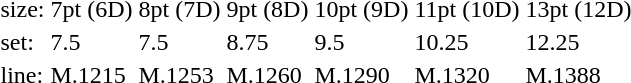<table style="margin-left:40px;">
<tr>
<td>size:</td>
<td>7pt (6D)</td>
<td>8pt (7D)</td>
<td>9pt (8D)</td>
<td>10pt (9D)</td>
<td>11pt (10D)</td>
<td>13pt (12D)</td>
</tr>
<tr>
<td>set:</td>
<td>7.5</td>
<td>7.5</td>
<td>8.75</td>
<td>9.5</td>
<td>10.25</td>
<td>12.25</td>
</tr>
<tr>
<td>line:</td>
<td>M.1215</td>
<td>M.1253</td>
<td>M.1260</td>
<td>M.1290</td>
<td>M.1320</td>
<td>M.1388</td>
</tr>
</table>
